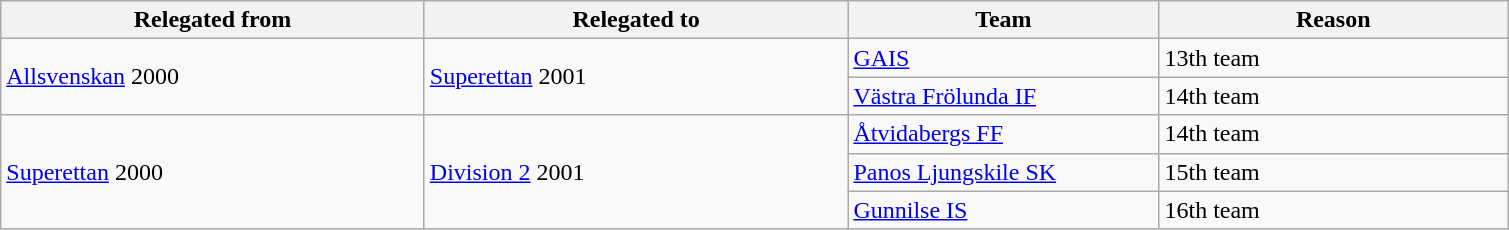<table class="wikitable" style="text-align: left;">
<tr>
<th style="width: 275px;">Relegated from</th>
<th style="width: 275px;">Relegated to</th>
<th style="width: 200px;">Team</th>
<th style="width: 225px;">Reason</th>
</tr>
<tr>
<td rowspan=2><a href='#'>Allsvenskan</a> 2000</td>
<td rowspan=2><a href='#'>Superettan</a> 2001</td>
<td><a href='#'>GAIS</a></td>
<td>13th team</td>
</tr>
<tr>
<td><a href='#'>Västra Frölunda IF</a></td>
<td>14th team</td>
</tr>
<tr>
<td rowspan=3><a href='#'>Superettan</a> 2000</td>
<td rowspan=3><a href='#'>Division 2</a> 2001</td>
<td><a href='#'>Åtvidabergs FF</a></td>
<td>14th team</td>
</tr>
<tr>
<td><a href='#'>Panos Ljungskile SK</a></td>
<td>15th team</td>
</tr>
<tr>
<td><a href='#'>Gunnilse IS</a></td>
<td>16th team</td>
</tr>
</table>
